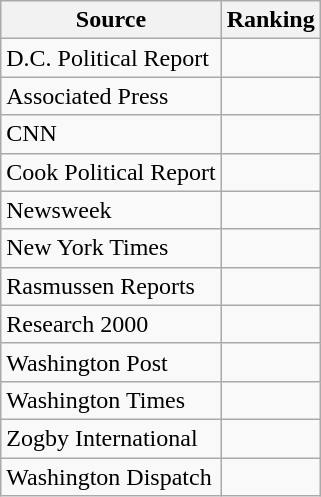<table class="wikitable">
<tr>
<th>Source</th>
<th>Ranking</th>
</tr>
<tr>
<td>D.C. Political Report</td>
<td></td>
</tr>
<tr>
<td>Associated Press</td>
<td></td>
</tr>
<tr>
<td>CNN</td>
<td></td>
</tr>
<tr>
<td>Cook Political Report</td>
<td></td>
</tr>
<tr>
<td>Newsweek</td>
<td></td>
</tr>
<tr>
<td>New York Times</td>
<td></td>
</tr>
<tr>
<td>Rasmussen Reports</td>
<td></td>
</tr>
<tr>
<td>Research 2000</td>
<td></td>
</tr>
<tr>
<td>Washington Post</td>
<td></td>
</tr>
<tr>
<td>Washington Times</td>
<td></td>
</tr>
<tr>
<td>Zogby International</td>
<td></td>
</tr>
<tr>
<td>Washington Dispatch</td>
<td></td>
</tr>
</table>
